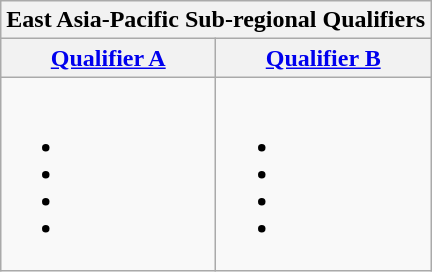<table class="wikitable">
<tr>
<th scope="colgroup" colspan="2">East Asia-Pacific Sub-regional Qualifiers</th>
</tr>
<tr>
<th scope="col"><a href='#'>Qualifier A</a></th>
<th scope="col"><a href='#'>Qualifier B</a></th>
</tr>
<tr>
<td valign="top"><br><ul><li></li><li></li><li><strong></strong></li><li></li></ul></td>
<td valign="top"><br><ul><li></li><li><strong></strong></li><li></li><li></li></ul></td>
</tr>
</table>
